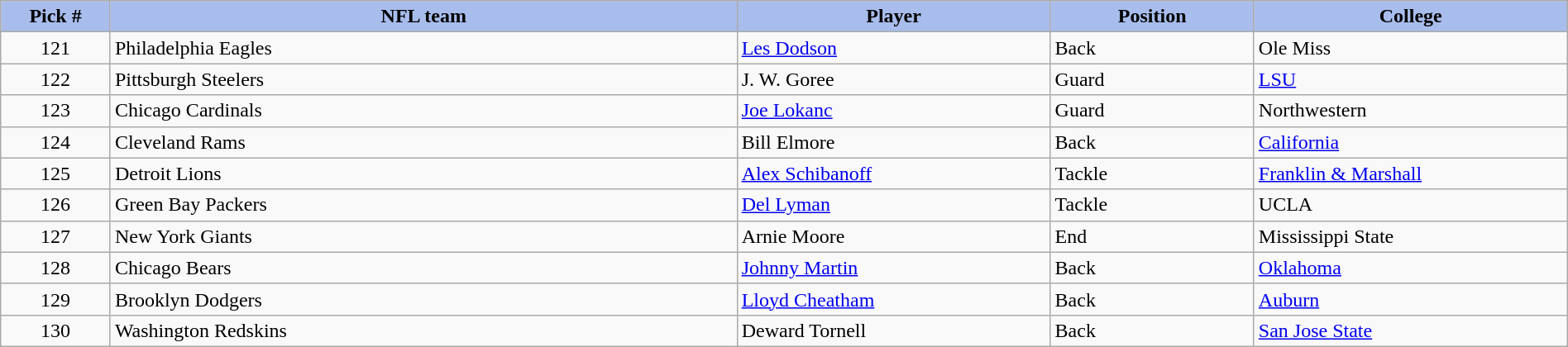<table class="wikitable sortable sortable" style="width: 100%">
<tr>
<th style="background:#A8BDEC;" width=7%>Pick #</th>
<th width=40% style="background:#A8BDEC;">NFL team</th>
<th width=20% style="background:#A8BDEC;">Player</th>
<th width=13% style="background:#A8BDEC;">Position</th>
<th style="background:#A8BDEC;">College</th>
</tr>
<tr>
<td align=center>121</td>
<td>Philadelphia Eagles</td>
<td><a href='#'>Les Dodson</a></td>
<td>Back</td>
<td>Ole Miss</td>
</tr>
<tr>
<td align=center>122</td>
<td>Pittsburgh Steelers</td>
<td>J. W. Goree</td>
<td>Guard</td>
<td><a href='#'>LSU</a></td>
</tr>
<tr>
<td align=center>123</td>
<td>Chicago Cardinals</td>
<td><a href='#'>Joe Lokanc</a></td>
<td>Guard</td>
<td>Northwestern</td>
</tr>
<tr>
<td align=center>124</td>
<td>Cleveland Rams</td>
<td>Bill Elmore</td>
<td>Back</td>
<td><a href='#'>California</a></td>
</tr>
<tr>
<td align=center>125</td>
<td>Detroit Lions</td>
<td><a href='#'>Alex Schibanoff</a></td>
<td>Tackle</td>
<td><a href='#'>Franklin & Marshall</a></td>
</tr>
<tr>
<td align=center>126</td>
<td>Green Bay Packers</td>
<td><a href='#'>Del Lyman</a></td>
<td>Tackle</td>
<td>UCLA</td>
</tr>
<tr>
<td align=center>127</td>
<td>New York Giants</td>
<td>Arnie Moore</td>
<td>End</td>
<td>Mississippi State</td>
</tr>
<tr>
<td align=center>128</td>
<td>Chicago Bears</td>
<td><a href='#'>Johnny Martin</a></td>
<td>Back</td>
<td><a href='#'>Oklahoma</a></td>
</tr>
<tr>
<td align=center>129</td>
<td>Brooklyn Dodgers</td>
<td><a href='#'>Lloyd Cheatham</a></td>
<td>Back</td>
<td><a href='#'>Auburn</a></td>
</tr>
<tr>
<td align=center>130</td>
<td>Washington Redskins</td>
<td>Deward Tornell</td>
<td>Back</td>
<td><a href='#'>San Jose State</a></td>
</tr>
</table>
